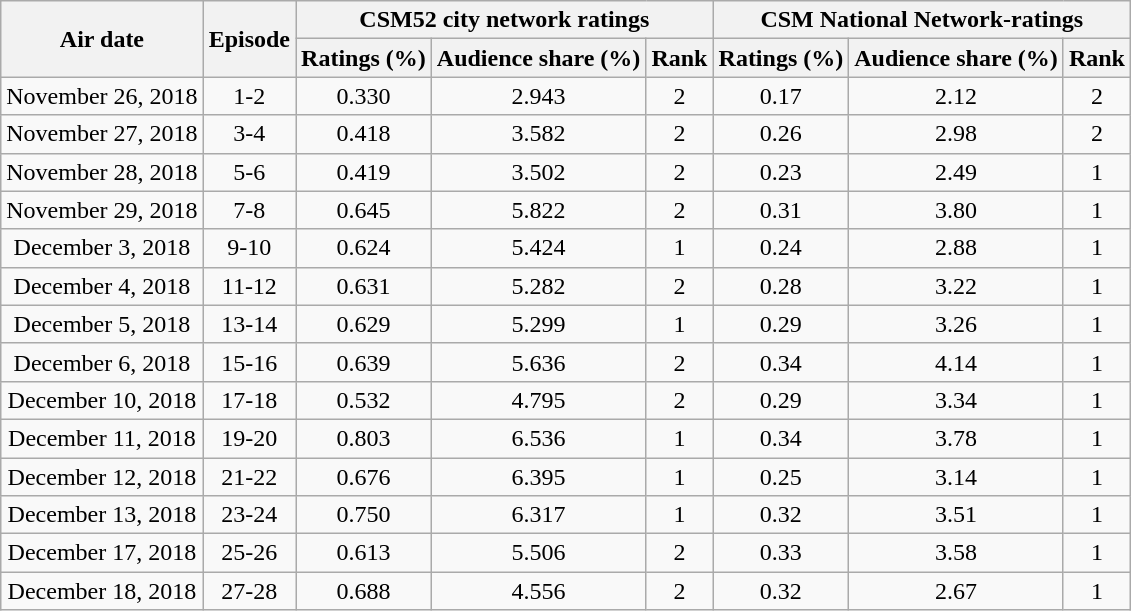<table class="wikitable sortable mw-collapsible jquery-tablesorter" style="text-align:center">
<tr>
<th rowspan="2">Air date</th>
<th rowspan="2">Episode</th>
<th colspan="3">CSM52 city network ratings</th>
<th colspan="3">CSM National Network-ratings</th>
</tr>
<tr>
<th>Ratings (%)</th>
<th>Audience share (%)</th>
<th>Rank</th>
<th>Ratings (%)</th>
<th>Audience share (%)</th>
<th>Rank</th>
</tr>
<tr>
<td>November 26, 2018</td>
<td>1-2</td>
<td>0.330</td>
<td>2.943</td>
<td>2</td>
<td>0.17</td>
<td>2.12</td>
<td>2</td>
</tr>
<tr>
<td>November 27, 2018</td>
<td>3-4</td>
<td>0.418</td>
<td>3.582</td>
<td>2</td>
<td>0.26</td>
<td>2.98</td>
<td>2</td>
</tr>
<tr>
<td>November 28, 2018</td>
<td>5-6</td>
<td>0.419</td>
<td>3.502</td>
<td>2</td>
<td>0.23</td>
<td>2.49</td>
<td>1</td>
</tr>
<tr>
<td>November 29, 2018</td>
<td>7-8</td>
<td>0.645</td>
<td>5.822</td>
<td>2</td>
<td>0.31</td>
<td>3.80</td>
<td>1</td>
</tr>
<tr>
<td>December 3, 2018</td>
<td>9-10</td>
<td>0.624</td>
<td>5.424</td>
<td>1</td>
<td>0.24</td>
<td>2.88</td>
<td>1</td>
</tr>
<tr>
<td>December 4, 2018</td>
<td>11-12</td>
<td>0.631</td>
<td>5.282</td>
<td>2</td>
<td>0.28</td>
<td>3.22</td>
<td>1</td>
</tr>
<tr>
<td>December 5, 2018</td>
<td>13-14</td>
<td>0.629</td>
<td>5.299</td>
<td>1</td>
<td>0.29</td>
<td>3.26</td>
<td>1</td>
</tr>
<tr>
<td>December 6, 2018</td>
<td>15-16</td>
<td>0.639</td>
<td>5.636</td>
<td>2</td>
<td>0.34</td>
<td>4.14</td>
<td>1</td>
</tr>
<tr>
<td>December 10, 2018</td>
<td>17-18</td>
<td>0.532</td>
<td>4.795</td>
<td>2</td>
<td>0.29</td>
<td>3.34</td>
<td>1</td>
</tr>
<tr>
<td>December 11, 2018</td>
<td>19-20</td>
<td>0.803</td>
<td>6.536</td>
<td>1</td>
<td>0.34</td>
<td>3.78</td>
<td>1</td>
</tr>
<tr>
<td>December 12, 2018</td>
<td>21-22</td>
<td>0.676</td>
<td>6.395</td>
<td>1</td>
<td>0.25</td>
<td>3.14</td>
<td>1</td>
</tr>
<tr>
<td>December 13, 2018</td>
<td>23-24</td>
<td>0.750</td>
<td>6.317</td>
<td>1</td>
<td>0.32</td>
<td>3.51</td>
<td>1</td>
</tr>
<tr>
<td>December 17, 2018</td>
<td>25-26</td>
<td>0.613</td>
<td>5.506</td>
<td>2</td>
<td>0.33</td>
<td>3.58</td>
<td>1</td>
</tr>
<tr>
<td>December 18, 2018</td>
<td>27-28</td>
<td>0.688</td>
<td>4.556</td>
<td>2</td>
<td>0.32</td>
<td>2.67</td>
<td>1</td>
</tr>
</table>
